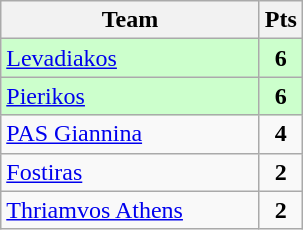<table class="wikitable" style="text-align: center;">
<tr>
<th width=165>Team</th>
<th width=20>Pts</th>
</tr>
<tr bgcolor="#ccffcc">
<td align=left><a href='#'>Levadiakos</a></td>
<td><strong>6</strong></td>
</tr>
<tr bgcolor="#ccffcc">
<td align=left><a href='#'>Pierikos</a></td>
<td><strong>6</strong></td>
</tr>
<tr>
<td align=left><a href='#'>PAS Giannina</a></td>
<td><strong>4</strong></td>
</tr>
<tr>
<td align=left><a href='#'>Fostiras</a></td>
<td><strong>2</strong></td>
</tr>
<tr>
<td align=left><a href='#'>Thriamvos Athens</a></td>
<td><strong>2</strong></td>
</tr>
</table>
